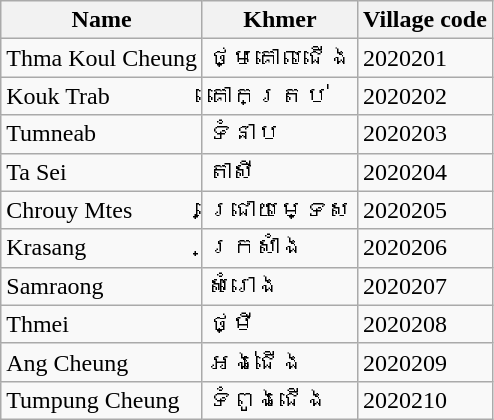<table class="wikitable sortable">
<tr>
<th>Name</th>
<th>Khmer</th>
<th>Village code</th>
</tr>
<tr>
<td>Thma Koul Cheung</td>
<td>ថ្មគោលជើង</td>
<td>2020201</td>
</tr>
<tr>
<td>Kouk Trab</td>
<td>គោកត្រប់</td>
<td>2020202</td>
</tr>
<tr>
<td>Tumneab</td>
<td>ទំនាប</td>
<td>2020203</td>
</tr>
<tr>
<td>Ta Sei</td>
<td>តាសី</td>
<td>2020204</td>
</tr>
<tr>
<td>Chrouy Mtes</td>
<td>ជ្រោយម្ទេស</td>
<td>2020205</td>
</tr>
<tr>
<td>Krasang</td>
<td>ក្រសាំង</td>
<td>2020206</td>
</tr>
<tr>
<td>Samraong</td>
<td>សំរោង</td>
<td>2020207</td>
</tr>
<tr>
<td>Thmei</td>
<td>ថ្មី</td>
<td>2020208</td>
</tr>
<tr>
<td>Ang Cheung</td>
<td>អង់ជើង</td>
<td>2020209</td>
</tr>
<tr>
<td>Tumpung Cheung</td>
<td>ទំពូងជើង</td>
<td>2020210</td>
</tr>
</table>
